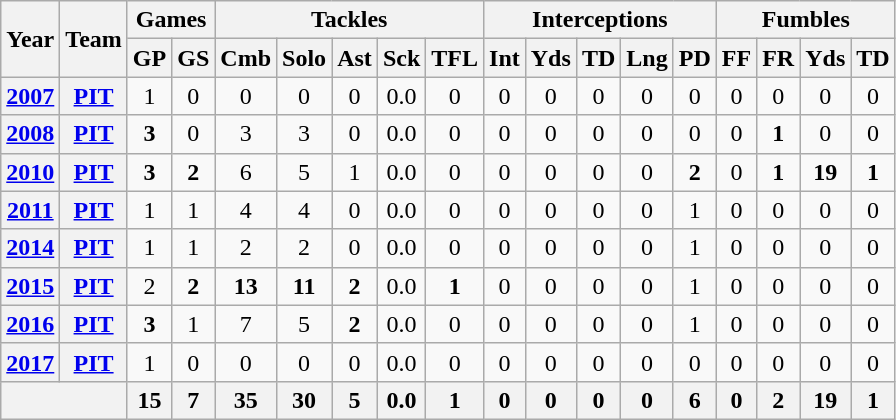<table class="wikitable" style="text-align:center">
<tr>
<th rowspan="2">Year</th>
<th rowspan="2">Team</th>
<th colspan="2">Games</th>
<th colspan="5">Tackles</th>
<th colspan="5">Interceptions</th>
<th colspan="4">Fumbles</th>
</tr>
<tr>
<th>GP</th>
<th>GS</th>
<th>Cmb</th>
<th>Solo</th>
<th>Ast</th>
<th>Sck</th>
<th>TFL</th>
<th>Int</th>
<th>Yds</th>
<th>TD</th>
<th>Lng</th>
<th>PD</th>
<th>FF</th>
<th>FR</th>
<th>Yds</th>
<th>TD</th>
</tr>
<tr>
<th><a href='#'>2007</a></th>
<th><a href='#'>PIT</a></th>
<td>1</td>
<td>0</td>
<td>0</td>
<td>0</td>
<td>0</td>
<td>0.0</td>
<td>0</td>
<td>0</td>
<td>0</td>
<td>0</td>
<td>0</td>
<td>0</td>
<td>0</td>
<td>0</td>
<td>0</td>
<td>0</td>
</tr>
<tr>
<th><a href='#'>2008</a></th>
<th><a href='#'>PIT</a></th>
<td><strong>3</strong></td>
<td>0</td>
<td>3</td>
<td>3</td>
<td>0</td>
<td>0.0</td>
<td>0</td>
<td>0</td>
<td>0</td>
<td>0</td>
<td>0</td>
<td>0</td>
<td>0</td>
<td><strong>1</strong></td>
<td>0</td>
<td>0</td>
</tr>
<tr>
<th><a href='#'>2010</a></th>
<th><a href='#'>PIT</a></th>
<td><strong>3</strong></td>
<td><strong>2</strong></td>
<td>6</td>
<td>5</td>
<td>1</td>
<td>0.0</td>
<td>0</td>
<td>0</td>
<td>0</td>
<td>0</td>
<td>0</td>
<td><strong>2</strong></td>
<td>0</td>
<td><strong>1</strong></td>
<td><strong>19</strong></td>
<td><strong>1</strong></td>
</tr>
<tr>
<th><a href='#'>2011</a></th>
<th><a href='#'>PIT</a></th>
<td>1</td>
<td>1</td>
<td>4</td>
<td>4</td>
<td>0</td>
<td>0.0</td>
<td>0</td>
<td>0</td>
<td>0</td>
<td>0</td>
<td>0</td>
<td>1</td>
<td>0</td>
<td>0</td>
<td>0</td>
<td>0</td>
</tr>
<tr>
<th><a href='#'>2014</a></th>
<th><a href='#'>PIT</a></th>
<td>1</td>
<td>1</td>
<td>2</td>
<td>2</td>
<td>0</td>
<td>0.0</td>
<td>0</td>
<td>0</td>
<td>0</td>
<td>0</td>
<td>0</td>
<td>1</td>
<td>0</td>
<td>0</td>
<td>0</td>
<td>0</td>
</tr>
<tr>
<th><a href='#'>2015</a></th>
<th><a href='#'>PIT</a></th>
<td>2</td>
<td><strong>2</strong></td>
<td><strong>13</strong></td>
<td><strong>11</strong></td>
<td><strong>2</strong></td>
<td>0.0</td>
<td><strong>1</strong></td>
<td>0</td>
<td>0</td>
<td>0</td>
<td>0</td>
<td>1</td>
<td>0</td>
<td>0</td>
<td>0</td>
<td>0</td>
</tr>
<tr>
<th><a href='#'>2016</a></th>
<th><a href='#'>PIT</a></th>
<td><strong>3</strong></td>
<td>1</td>
<td>7</td>
<td>5</td>
<td><strong>2</strong></td>
<td>0.0</td>
<td>0</td>
<td>0</td>
<td>0</td>
<td>0</td>
<td>0</td>
<td>1</td>
<td>0</td>
<td>0</td>
<td>0</td>
<td>0</td>
</tr>
<tr>
<th><a href='#'>2017</a></th>
<th><a href='#'>PIT</a></th>
<td>1</td>
<td>0</td>
<td>0</td>
<td>0</td>
<td>0</td>
<td>0.0</td>
<td>0</td>
<td>0</td>
<td>0</td>
<td>0</td>
<td>0</td>
<td>0</td>
<td>0</td>
<td>0</td>
<td>0</td>
<td>0</td>
</tr>
<tr>
<th colspan="2"></th>
<th>15</th>
<th>7</th>
<th>35</th>
<th>30</th>
<th>5</th>
<th>0.0</th>
<th>1</th>
<th>0</th>
<th>0</th>
<th>0</th>
<th>0</th>
<th>6</th>
<th>0</th>
<th>2</th>
<th>19</th>
<th>1</th>
</tr>
</table>
